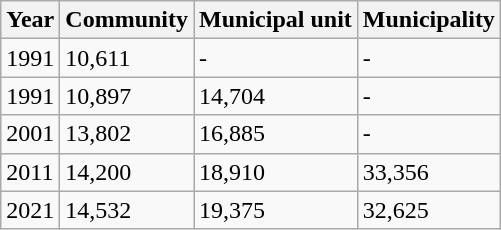<table class="wikitable">
<tr>
<th>Year</th>
<th>Community</th>
<th>Municipal unit</th>
<th>Municipality</th>
</tr>
<tr>
<td>1991</td>
<td>10,611</td>
<td>-</td>
<td>-</td>
</tr>
<tr>
<td>1991</td>
<td>10,897</td>
<td>14,704</td>
<td>-</td>
</tr>
<tr>
<td>2001</td>
<td>13,802</td>
<td>16,885</td>
<td>-</td>
</tr>
<tr>
<td>2011</td>
<td>14,200</td>
<td>18,910</td>
<td>33,356</td>
</tr>
<tr>
<td>2021</td>
<td>14,532</td>
<td>19,375</td>
<td>32,625</td>
</tr>
</table>
